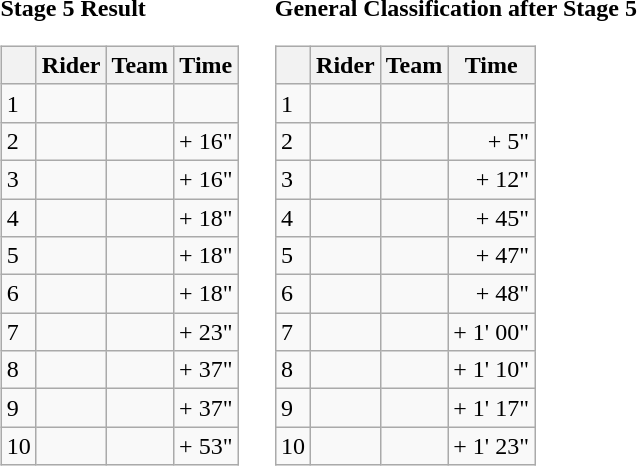<table>
<tr>
<td><strong>Stage 5 Result</strong><br><table class="wikitable">
<tr>
<th></th>
<th>Rider</th>
<th>Team</th>
<th>Time</th>
</tr>
<tr>
<td>1</td>
<td></td>
<td></td>
<td align="right"></td>
</tr>
<tr>
<td>2</td>
<td></td>
<td></td>
<td align="right">+ 16"</td>
</tr>
<tr>
<td>3</td>
<td> </td>
<td></td>
<td align="right">+ 16"</td>
</tr>
<tr>
<td>4</td>
<td></td>
<td></td>
<td align="right">+ 18"</td>
</tr>
<tr>
<td>5</td>
<td></td>
<td></td>
<td align="right">+ 18"</td>
</tr>
<tr>
<td>6</td>
<td></td>
<td></td>
<td align="right">+ 18"</td>
</tr>
<tr>
<td>7</td>
<td></td>
<td></td>
<td align="right">+ 23"</td>
</tr>
<tr>
<td>8</td>
<td></td>
<td></td>
<td align="right">+ 37"</td>
</tr>
<tr>
<td>9</td>
<td></td>
<td></td>
<td align="right">+ 37"</td>
</tr>
<tr>
<td>10</td>
<td></td>
<td></td>
<td align="right">+ 53"</td>
</tr>
</table>
</td>
<td></td>
<td><strong>General Classification after Stage 5</strong><br><table class="wikitable">
<tr>
<th></th>
<th>Rider</th>
<th>Team</th>
<th>Time</th>
</tr>
<tr>
<td>1</td>
<td> </td>
<td></td>
<td align="right"></td>
</tr>
<tr>
<td>2</td>
<td></td>
<td></td>
<td align="right">+ 5"</td>
</tr>
<tr>
<td>3</td>
<td></td>
<td></td>
<td align="right">+ 12"</td>
</tr>
<tr>
<td>4</td>
<td></td>
<td></td>
<td align="right">+ 45"</td>
</tr>
<tr>
<td>5</td>
<td></td>
<td></td>
<td align="right">+ 47"</td>
</tr>
<tr>
<td>6</td>
<td></td>
<td></td>
<td align="right">+ 48"</td>
</tr>
<tr>
<td>7</td>
<td></td>
<td></td>
<td align="right">+ 1' 00"</td>
</tr>
<tr>
<td>8</td>
<td></td>
<td></td>
<td align="right">+ 1' 10"</td>
</tr>
<tr>
<td>9</td>
<td></td>
<td></td>
<td align="right">+ 1' 17"</td>
</tr>
<tr>
<td>10</td>
<td> </td>
<td></td>
<td align="right">+ 1' 23"</td>
</tr>
</table>
</td>
</tr>
</table>
